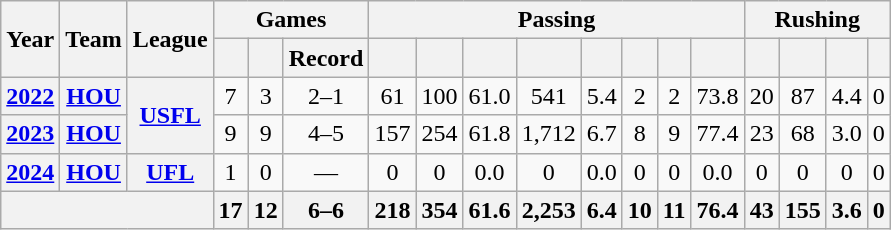<table class="wikitable" style="text-align:center">
<tr>
<th rowspan="2">Year</th>
<th rowspan="2">Team</th>
<th rowspan="2">League</th>
<th colspan="3">Games</th>
<th colspan="8">Passing</th>
<th colspan="4">Rushing</th>
</tr>
<tr>
<th></th>
<th></th>
<th>Record</th>
<th></th>
<th></th>
<th></th>
<th></th>
<th></th>
<th></th>
<th></th>
<th></th>
<th></th>
<th></th>
<th></th>
<th></th>
</tr>
<tr>
<th><a href='#'>2022</a></th>
<th><a href='#'>HOU</a></th>
<th rowspan="2"><a href='#'>USFL</a></th>
<td>7</td>
<td>3</td>
<td>2–1</td>
<td>61</td>
<td>100</td>
<td>61.0</td>
<td>541</td>
<td>5.4</td>
<td>2</td>
<td>2</td>
<td>73.8</td>
<td>20</td>
<td>87</td>
<td>4.4</td>
<td>0</td>
</tr>
<tr>
<th><a href='#'>2023</a></th>
<th><a href='#'>HOU</a></th>
<td>9</td>
<td>9</td>
<td>4–5</td>
<td>157</td>
<td>254</td>
<td>61.8</td>
<td>1,712</td>
<td>6.7</td>
<td>8</td>
<td>9</td>
<td>77.4</td>
<td>23</td>
<td>68</td>
<td>3.0</td>
<td>0</td>
</tr>
<tr>
<th><a href='#'>2024</a></th>
<th><a href='#'>HOU</a></th>
<th><a href='#'>UFL</a></th>
<td>1</td>
<td>0</td>
<td>—</td>
<td>0</td>
<td>0</td>
<td>0.0</td>
<td>0</td>
<td>0.0</td>
<td>0</td>
<td>0</td>
<td>0.0</td>
<td>0</td>
<td>0</td>
<td>0</td>
<td>0</td>
</tr>
<tr>
<th colspan="3"></th>
<th>17</th>
<th>12</th>
<th>6–6</th>
<th>218</th>
<th>354</th>
<th>61.6</th>
<th>2,253</th>
<th>6.4</th>
<th>10</th>
<th>11</th>
<th>76.4</th>
<th>43</th>
<th>155</th>
<th>3.6</th>
<th>0</th>
</tr>
</table>
